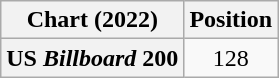<table class="wikitable plainrowheaders" style="text-align:center">
<tr>
<th scope="col">Chart (2022)</th>
<th scope="col">Position</th>
</tr>
<tr>
<th scope="row">US <em>Billboard</em> 200</th>
<td>128</td>
</tr>
</table>
